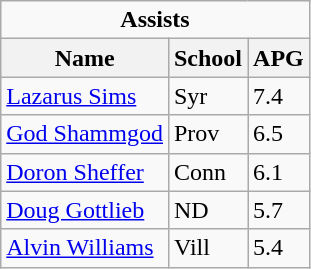<table class="wikitable">
<tr>
<td colspan=3 style="text-align:center;"><strong>Assists</strong></td>
</tr>
<tr>
<th>Name</th>
<th>School</th>
<th>APG</th>
</tr>
<tr>
<td><a href='#'>Lazarus Sims</a></td>
<td>Syr</td>
<td>7.4</td>
</tr>
<tr>
<td><a href='#'>God Shammgod</a></td>
<td>Prov</td>
<td>6.5</td>
</tr>
<tr>
<td><a href='#'>Doron Sheffer</a></td>
<td>Conn</td>
<td>6.1</td>
</tr>
<tr>
<td><a href='#'>Doug Gottlieb</a></td>
<td>ND</td>
<td>5.7</td>
</tr>
<tr>
<td><a href='#'>Alvin Williams</a></td>
<td>Vill</td>
<td>5.4</td>
</tr>
</table>
